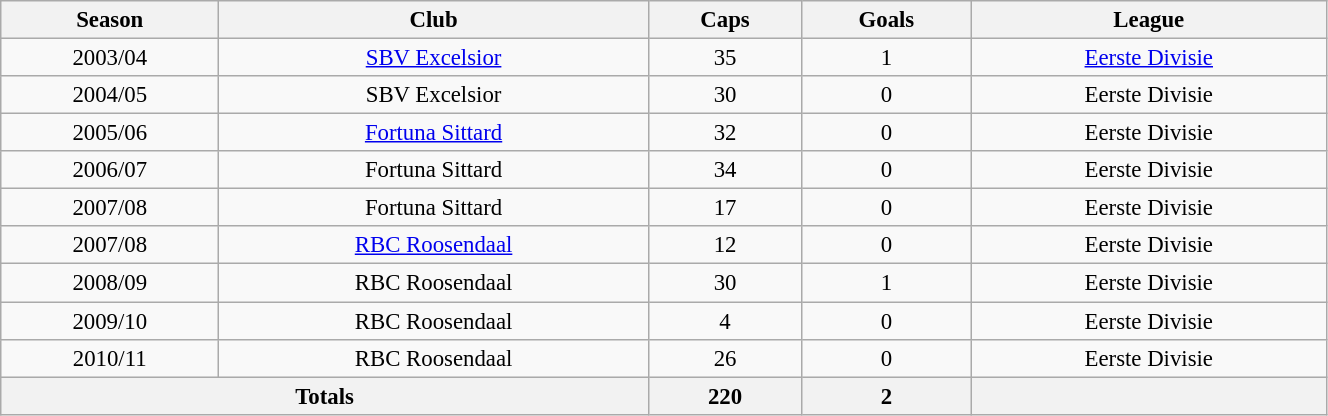<table class="wikitable" style=" text-align:center; font-size:95%;" width="70%">
<tr>
<th>Season</th>
<th>Club</th>
<th>Caps</th>
<th>Goals</th>
<th>League</th>
</tr>
<tr>
<td>2003/04</td>
<td> <a href='#'>SBV Excelsior</a></td>
<td>35</td>
<td>1</td>
<td><a href='#'>Eerste Divisie</a></td>
</tr>
<tr>
<td>2004/05</td>
<td> SBV Excelsior</td>
<td>30</td>
<td>0</td>
<td>Eerste Divisie</td>
</tr>
<tr>
<td>2005/06</td>
<td> <a href='#'>Fortuna Sittard</a></td>
<td>32</td>
<td>0</td>
<td>Eerste Divisie</td>
</tr>
<tr>
<td>2006/07</td>
<td> Fortuna Sittard</td>
<td>34</td>
<td>0</td>
<td>Eerste Divisie</td>
</tr>
<tr>
<td>2007/08</td>
<td> Fortuna Sittard</td>
<td>17</td>
<td>0</td>
<td>Eerste Divisie</td>
</tr>
<tr>
<td>2007/08</td>
<td> <a href='#'>RBC Roosendaal</a></td>
<td>12</td>
<td>0</td>
<td>Eerste Divisie</td>
</tr>
<tr>
<td>2008/09</td>
<td> RBC Roosendaal</td>
<td>30</td>
<td>1</td>
<td>Eerste Divisie</td>
</tr>
<tr>
<td>2009/10</td>
<td> RBC Roosendaal</td>
<td>4</td>
<td>0</td>
<td>Eerste Divisie</td>
</tr>
<tr>
<td>2010/11</td>
<td> RBC Roosendaal</td>
<td>26</td>
<td>0</td>
<td>Eerste Divisie</td>
</tr>
<tr>
<th colspan=2><strong>Totals</strong></th>
<th><strong>220</strong></th>
<th><strong>2</strong></th>
<th></th>
</tr>
</table>
